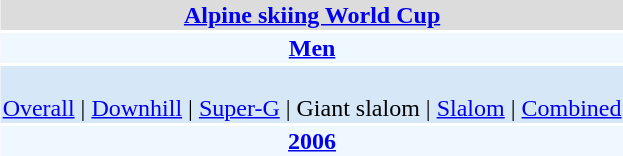<table align="right" class="toccolours" style="margin: 0 0 1em 1em;">
<tr>
<td colspan="2" align=center bgcolor=Gainsboro><strong><a href='#'>Alpine skiing World Cup</a></strong></td>
</tr>
<tr>
<td colspan="2" align=center bgcolor=AliceBlue><strong><a href='#'>Men</a></strong></td>
</tr>
<tr>
<td colspan="2" align=center bgcolor=D6E8F8><br><a href='#'>Overall</a> | 
<a href='#'>Downhill</a> | 
<a href='#'>Super-G</a> | 
Giant slalom | 
<a href='#'>Slalom</a> | 
<a href='#'>Combined</a></td>
</tr>
<tr>
<td colspan="2" align=center bgcolor=AliceBlue><strong><a href='#'>2006</a></strong></td>
</tr>
</table>
